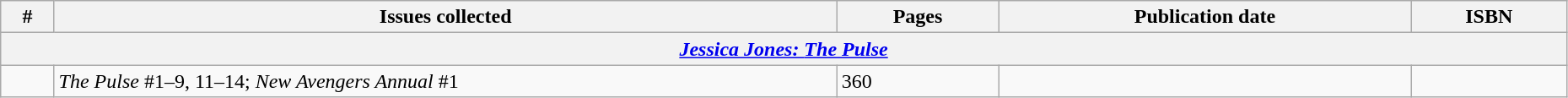<table class="wikitable sortable" width=98%>
<tr>
<th class="unsortable">#</th>
<th class="unsortable" width="50%">Issues collected</th>
<th>Pages</th>
<th>Publication date</th>
<th class="unsortable">ISBN</th>
</tr>
<tr>
<th colspan="5"><strong><em><a href='#'>Jessica Jones: <em>The Pulse</em></a></em></strong></th>
</tr>
<tr>
<td></td>
<td><em>The Pulse</em> #1–9, 11–14; <em>New Avengers Annual</em> #1</td>
<td>360</td>
<td></td>
<td></td>
</tr>
</table>
